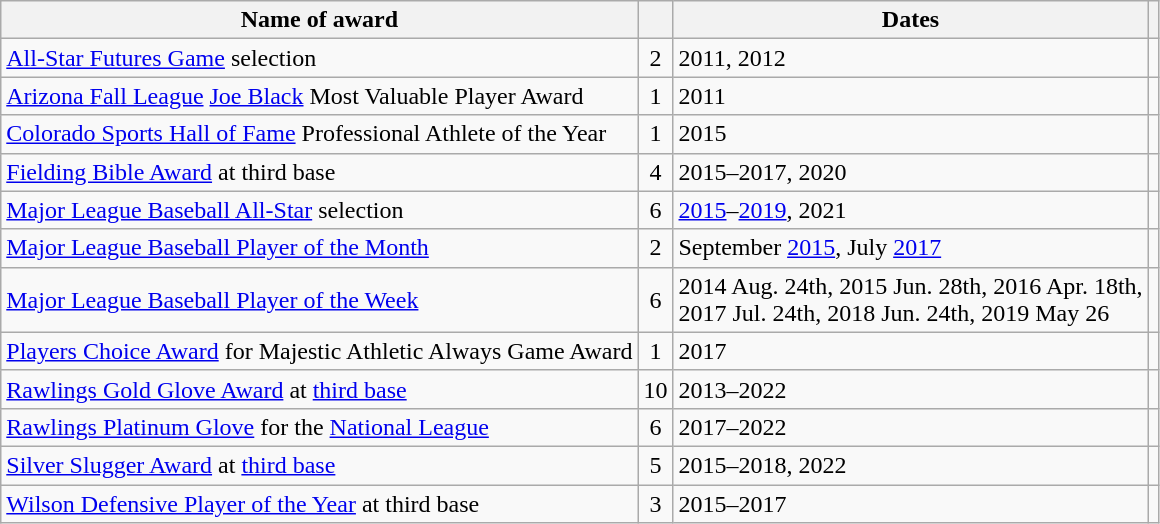<table class="wikitable" margin: 5px; text-align: center;>
<tr>
<th>Name of award</th>
<th></th>
<th>Dates</th>
<th></th>
</tr>
<tr>
<td><a href='#'>All-Star Futures Game</a> selection</td>
<td align="center">2</td>
<td>2011, 2012</td>
<td></td>
</tr>
<tr>
<td><a href='#'>Arizona Fall League</a> <a href='#'>Joe Black</a> Most Valuable Player Award</td>
<td align="center">1</td>
<td>2011</td>
<td></td>
</tr>
<tr>
<td><a href='#'>Colorado Sports Hall of Fame</a> Professional Athlete of the Year</td>
<td align="center">1</td>
<td>2015</td>
<td></td>
</tr>
<tr>
<td><a href='#'>Fielding Bible Award</a> at third base</td>
<td align="center">4</td>
<td>2015–2017, 2020</td>
<td></td>
</tr>
<tr>
<td><a href='#'>Major League Baseball All-Star</a> selection</td>
<td align="center">6</td>
<td><a href='#'>2015</a>–<a href='#'>2019</a>, 2021</td>
<td></td>
</tr>
<tr>
<td><a href='#'>Major League Baseball Player of the Month</a></td>
<td align="center">2</td>
<td>September <a href='#'>2015</a>, July <a href='#'>2017</a></td>
<td></td>
</tr>
<tr>
<td><a href='#'>Major League Baseball Player of the Week</a></td>
<td align="center">6</td>
<td>2014 Aug. 24th, 2015 Jun. 28th, 2016 Apr. 18th,<br> 2017 Jul. 24th, 2018 Jun. 24th, 2019 May 26</td>
<td><br></td>
</tr>
<tr>
<td><a href='#'>Players Choice Award</a> for Majestic Athletic Always Game Award</td>
<td align="center">1</td>
<td>2017</td>
<td></td>
</tr>
<tr>
<td><a href='#'>Rawlings Gold Glove Award</a> at <a href='#'>third base</a></td>
<td align="center">10</td>
<td>2013–2022</td>
<td></td>
</tr>
<tr>
<td><a href='#'>Rawlings Platinum Glove</a> for the <a href='#'>National League</a></td>
<td align="center">6</td>
<td>2017–2022</td>
<td></td>
</tr>
<tr>
<td><a href='#'>Silver Slugger Award</a> at <a href='#'>third base</a></td>
<td align="center">5</td>
<td>2015–2018, 2022</td>
<td></td>
</tr>
<tr>
<td><a href='#'>Wilson Defensive Player of the Year</a> at third base</td>
<td align="center">3</td>
<td>2015–2017</td>
<td></td>
</tr>
</table>
